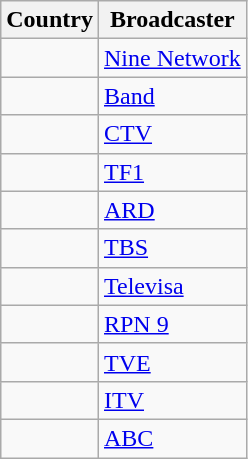<table class="wikitable">
<tr>
<th align=center>Country</th>
<th align=center>Broadcaster</th>
</tr>
<tr>
<td></td>
<td><a href='#'>Nine Network</a></td>
</tr>
<tr>
<td></td>
<td><a href='#'>Band</a></td>
</tr>
<tr>
<td></td>
<td><a href='#'>CTV</a></td>
</tr>
<tr>
<td></td>
<td><a href='#'>TF1</a></td>
</tr>
<tr>
<td></td>
<td><a href='#'>ARD</a></td>
</tr>
<tr>
<td></td>
<td><a href='#'>TBS</a></td>
</tr>
<tr>
<td></td>
<td><a href='#'>Televisa</a></td>
</tr>
<tr>
<td></td>
<td><a href='#'>RPN 9</a></td>
</tr>
<tr>
<td></td>
<td><a href='#'>TVE</a></td>
</tr>
<tr>
<td></td>
<td><a href='#'>ITV</a></td>
</tr>
<tr>
<td></td>
<td><a href='#'>ABC</a></td>
</tr>
</table>
